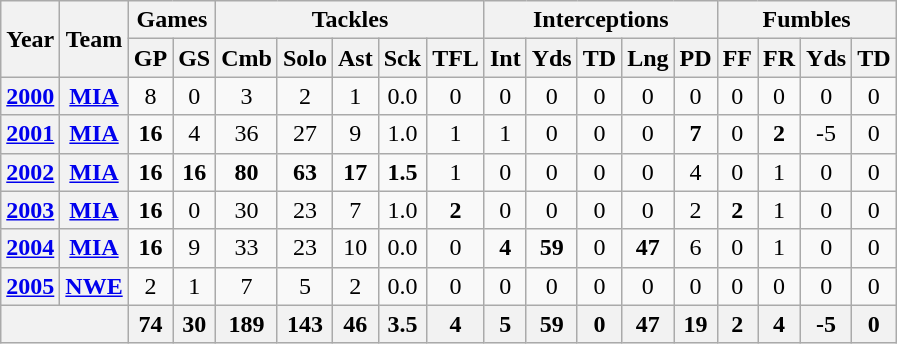<table class="wikitable" style="text-align:center">
<tr>
<th rowspan="2">Year</th>
<th rowspan="2">Team</th>
<th colspan="2">Games</th>
<th colspan="5">Tackles</th>
<th colspan="5">Interceptions</th>
<th colspan="4">Fumbles</th>
</tr>
<tr>
<th>GP</th>
<th>GS</th>
<th>Cmb</th>
<th>Solo</th>
<th>Ast</th>
<th>Sck</th>
<th>TFL</th>
<th>Int</th>
<th>Yds</th>
<th>TD</th>
<th>Lng</th>
<th>PD</th>
<th>FF</th>
<th>FR</th>
<th>Yds</th>
<th>TD</th>
</tr>
<tr>
<th><a href='#'>2000</a></th>
<th><a href='#'>MIA</a></th>
<td>8</td>
<td>0</td>
<td>3</td>
<td>2</td>
<td>1</td>
<td>0.0</td>
<td>0</td>
<td>0</td>
<td>0</td>
<td>0</td>
<td>0</td>
<td>0</td>
<td>0</td>
<td>0</td>
<td>0</td>
<td>0</td>
</tr>
<tr>
<th><a href='#'>2001</a></th>
<th><a href='#'>MIA</a></th>
<td><strong>16</strong></td>
<td>4</td>
<td>36</td>
<td>27</td>
<td>9</td>
<td>1.0</td>
<td>1</td>
<td>1</td>
<td>0</td>
<td>0</td>
<td>0</td>
<td><strong>7</strong></td>
<td>0</td>
<td><strong>2</strong></td>
<td>-5</td>
<td>0</td>
</tr>
<tr>
<th><a href='#'>2002</a></th>
<th><a href='#'>MIA</a></th>
<td><strong>16</strong></td>
<td><strong>16</strong></td>
<td><strong>80</strong></td>
<td><strong>63</strong></td>
<td><strong>17</strong></td>
<td><strong>1.5</strong></td>
<td>1</td>
<td>0</td>
<td>0</td>
<td>0</td>
<td>0</td>
<td>4</td>
<td>0</td>
<td>1</td>
<td>0</td>
<td>0</td>
</tr>
<tr>
<th><a href='#'>2003</a></th>
<th><a href='#'>MIA</a></th>
<td><strong>16</strong></td>
<td>0</td>
<td>30</td>
<td>23</td>
<td>7</td>
<td>1.0</td>
<td><strong>2</strong></td>
<td>0</td>
<td>0</td>
<td>0</td>
<td>0</td>
<td>2</td>
<td><strong>2</strong></td>
<td>1</td>
<td>0</td>
<td>0</td>
</tr>
<tr>
<th><a href='#'>2004</a></th>
<th><a href='#'>MIA</a></th>
<td><strong>16</strong></td>
<td>9</td>
<td>33</td>
<td>23</td>
<td>10</td>
<td>0.0</td>
<td>0</td>
<td><strong>4</strong></td>
<td><strong>59</strong></td>
<td>0</td>
<td><strong>47</strong></td>
<td>6</td>
<td>0</td>
<td>1</td>
<td>0</td>
<td>0</td>
</tr>
<tr>
<th><a href='#'>2005</a></th>
<th><a href='#'>NWE</a></th>
<td>2</td>
<td>1</td>
<td>7</td>
<td>5</td>
<td>2</td>
<td>0.0</td>
<td>0</td>
<td>0</td>
<td>0</td>
<td>0</td>
<td>0</td>
<td>0</td>
<td>0</td>
<td>0</td>
<td>0</td>
<td>0</td>
</tr>
<tr>
<th colspan="2"></th>
<th>74</th>
<th>30</th>
<th>189</th>
<th>143</th>
<th>46</th>
<th>3.5</th>
<th>4</th>
<th>5</th>
<th>59</th>
<th>0</th>
<th>47</th>
<th>19</th>
<th>2</th>
<th>4</th>
<th>-5</th>
<th>0</th>
</tr>
</table>
